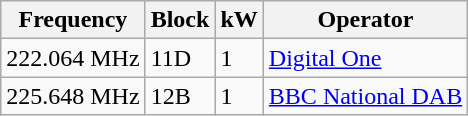<table class="wikitable sortable">
<tr>
<th>Frequency</th>
<th>Block</th>
<th>kW</th>
<th>Operator</th>
</tr>
<tr>
<td>222.064 MHz</td>
<td>11D</td>
<td>1</td>
<td><a href='#'>Digital One</a></td>
</tr>
<tr>
<td>225.648 MHz</td>
<td>12B</td>
<td>1</td>
<td><a href='#'>BBC National DAB</a></td>
</tr>
</table>
